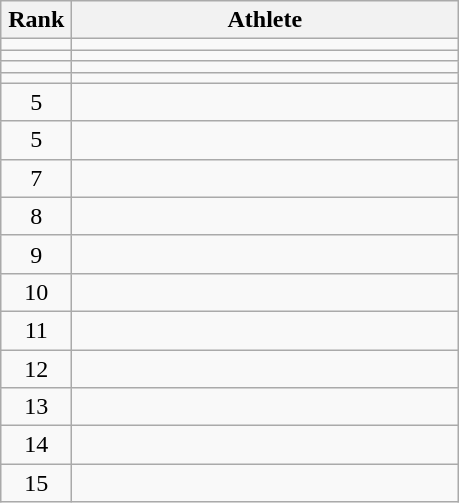<table class="wikitable" style="text-align: center;">
<tr>
<th width=40>Rank</th>
<th width=250>Athlete</th>
</tr>
<tr>
<td></td>
<td align="left"></td>
</tr>
<tr>
<td></td>
<td align="left"></td>
</tr>
<tr>
<td></td>
<td align="left"></td>
</tr>
<tr>
<td></td>
<td align="left"></td>
</tr>
<tr>
<td>5</td>
<td align="left"></td>
</tr>
<tr>
<td>5</td>
<td align="left"></td>
</tr>
<tr>
<td>7</td>
<td align="left"></td>
</tr>
<tr>
<td>8</td>
<td align="left"></td>
</tr>
<tr>
<td>9</td>
<td align="left"></td>
</tr>
<tr>
<td>10</td>
<td align="left"></td>
</tr>
<tr>
<td>11</td>
<td align="left"></td>
</tr>
<tr>
<td>12</td>
<td align="left"></td>
</tr>
<tr>
<td>13</td>
<td align="left"></td>
</tr>
<tr>
<td>14</td>
<td align="left"></td>
</tr>
<tr>
<td>15</td>
<td align="left"></td>
</tr>
</table>
